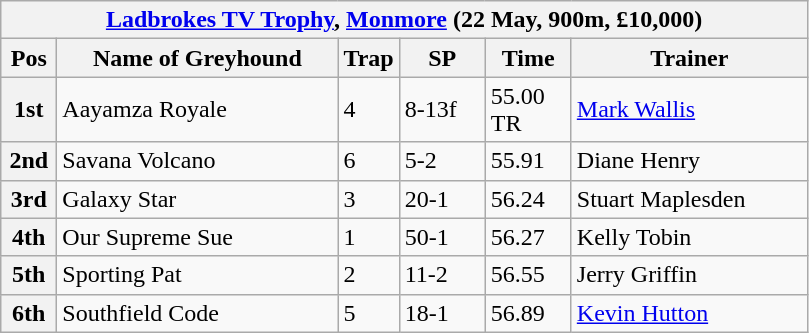<table class="wikitable">
<tr>
<th colspan="6"><a href='#'>Ladbrokes TV Trophy</a>, <a href='#'>Monmore</a> (22 May, 900m, £10,000)</th>
</tr>
<tr>
<th width=30>Pos</th>
<th width=180>Name of Greyhound</th>
<th width=30>Trap</th>
<th width=50>SP</th>
<th width=50>Time</th>
<th width=150>Trainer</th>
</tr>
<tr>
<th>1st</th>
<td>Aayamza Royale</td>
<td>4</td>
<td>8-13f</td>
<td>55.00 TR</td>
<td><a href='#'>Mark Wallis</a></td>
</tr>
<tr>
<th>2nd</th>
<td>Savana Volcano</td>
<td>6</td>
<td>5-2</td>
<td>55.91</td>
<td>Diane Henry</td>
</tr>
<tr>
<th>3rd</th>
<td>Galaxy Star</td>
<td>3</td>
<td>20-1</td>
<td>56.24</td>
<td>Stuart Maplesden</td>
</tr>
<tr>
<th>4th</th>
<td>Our Supreme Sue</td>
<td>1</td>
<td>50-1</td>
<td>56.27</td>
<td>Kelly Tobin</td>
</tr>
<tr>
<th>5th</th>
<td>Sporting Pat</td>
<td>2</td>
<td>11-2</td>
<td>56.55</td>
<td>Jerry Griffin</td>
</tr>
<tr>
<th>6th</th>
<td>Southfield Code</td>
<td>5</td>
<td>18-1</td>
<td>56.89</td>
<td><a href='#'>Kevin Hutton</a></td>
</tr>
</table>
